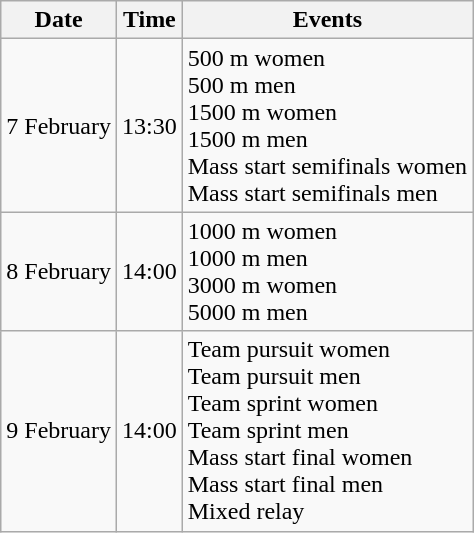<table class="wikitable">
<tr>
<th>Date</th>
<th>Time</th>
<th>Events</th>
</tr>
<tr>
<td>7 February</td>
<td>13:30</td>
<td>500 m women<br>500 m men<br>1500 m women<br>1500 m men<br>Mass start semifinals women<br>Mass start semifinals men</td>
</tr>
<tr>
<td>8 February</td>
<td>14:00</td>
<td>1000 m women<br>1000 m men<br>3000 m women<br>5000 m men</td>
</tr>
<tr>
<td>9 February</td>
<td>14:00</td>
<td>Team pursuit women<br>Team pursuit men<br>Team sprint women<br>Team sprint men<br>Mass start final women<br>Mass start final men<br>Mixed relay</td>
</tr>
</table>
